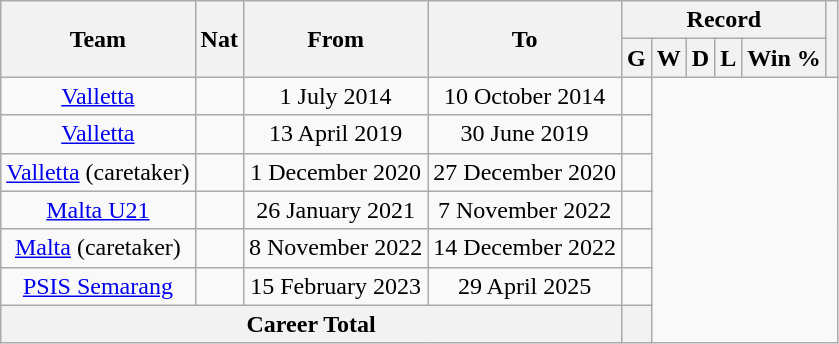<table class="wikitable" tyle="text-align: center">
<tr>
<th rowspan="2">Team</th>
<th rowspan="2">Nat</th>
<th rowspan="2">From</th>
<th rowspan="2">To</th>
<th colspan="5">Record</th>
<th rowspan="2"></th>
</tr>
<tr>
<th>G</th>
<th>W</th>
<th>D</th>
<th>L</th>
<th>Win %</th>
</tr>
<tr>
<td align="center"><a href='#'>Valletta</a></td>
<td></td>
<td align="center">1 July 2014</td>
<td align="center">10 October 2014<br></td>
<td></td>
</tr>
<tr>
<td align="center"><a href='#'>Valletta</a></td>
<td></td>
<td align="center">13 April 2019</td>
<td align="center">30 June 2019<br></td>
<td></td>
</tr>
<tr>
<td align="center"><a href='#'>Valletta</a> (caretaker)</td>
<td></td>
<td align="center">1 December 2020</td>
<td align="center">27 December 2020<br></td>
<td></td>
</tr>
<tr>
<td align="center"><a href='#'>Malta U21</a></td>
<td></td>
<td align="center">26 January 2021</td>
<td align="center">7 November 2022<br></td>
<td></td>
</tr>
<tr>
<td align="center"><a href='#'>Malta</a> (caretaker)</td>
<td></td>
<td align="center">8 November 2022</td>
<td align="center">14 December 2022<br></td>
<td></td>
</tr>
<tr>
<td align="center"><a href='#'>PSIS Semarang</a></td>
<td></td>
<td align="center">15 February 2023</td>
<td align="center">29 April 2025<br></td>
<td></td>
</tr>
<tr>
<th colspan="4">Career Total<br></th>
<th></th>
</tr>
</table>
